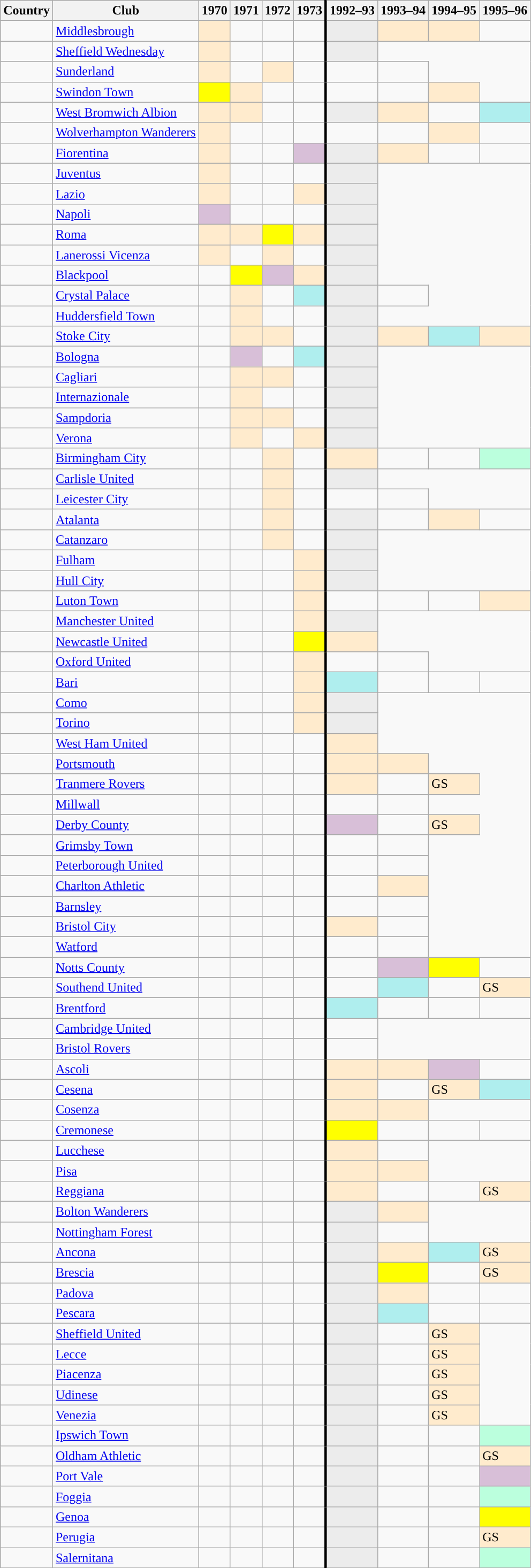<table class="wikitable sortable collapsible ">
<tr>
<th>Country</th>
<th>Club</th>
<th>1970</th>
<th>1971</th>
<th>1972</th>
<th>1973</th>
<th style="border-left: 3px solid;">1992–93</th>
<th>1993–94</th>
<th>1994–95</th>
<th>1995–96</th>
</tr>
<tr>
<td></td>
<td><a href='#'>Middlesbrough</a></td>
<td style="background:#ffebcd;"></td>
<td></td>
<td></td>
<td></td>
<td style="border-left: 3px solid; background: #ececec"></td>
<td style= "background:#ffebcd;"></td>
<td style= "background:#ffebcd;"></td>
<td></td>
</tr>
<tr>
<td></td>
<td><a href='#'>Sheffield Wednesday</a></td>
<td style="background:#ffebcd;"></td>
<td></td>
<td></td>
<td></td>
<td style="border-left: 3px solid; background: #ececec"></td>
</tr>
<tr>
<td></td>
<td><a href='#'>Sunderland</a></td>
<td style="background:#ffebcd;"></td>
<td></td>
<td style="background:#ffebcd;"></td>
<td></td>
<td style="border-left: 3px solid;"></td>
<td></td>
</tr>
<tr>
<td></td>
<td><a href='#'>Swindon Town</a></td>
<td style="background: yellow"></td>
<td style="background:#ffebcd;"></td>
<td></td>
<td></td>
<td style="border-left: 3px solid;"></td>
<td></td>
<td style= "background:#ffebcd;"></td>
</tr>
<tr>
<td></td>
<td><a href='#'>West Bromwich Albion</a></td>
<td style="background:#ffebcd;"></td>
<td style="background:#ffebcd;"></td>
<td></td>
<td></td>
<td style="border-left: 3px solid; background: #ececec"></td>
<td style= "background:#ffebcd;"></td>
<td></td>
<td style="background: #afeeee"></td>
</tr>
<tr>
<td></td>
<td><a href='#'>Wolverhampton Wanderers</a></td>
<td style="background:#ffebcd;"></td>
<td></td>
<td></td>
<td></td>
<td style="border-left: 3px solid;"></td>
<td></td>
<td style= "background:#ffebcd;"></td>
</tr>
<tr>
<td></td>
<td><a href='#'>Fiorentina</a></td>
<td style="background:#ffebcd;"></td>
<td></td>
<td></td>
<td style="background: thistle"></td>
<td style="border-left: 3px solid; background: #ececec"></td>
<td style= "background:#ffebcd;"></td>
<td></td>
<td></td>
</tr>
<tr>
<td></td>
<td><a href='#'>Juventus</a></td>
<td style="background:#ffebcd;"></td>
<td></td>
<td></td>
<td></td>
<td style="border-left: 3px solid; background: #ececec"></td>
</tr>
<tr>
<td></td>
<td><a href='#'>Lazio</a></td>
<td style="background:#ffebcd;"></td>
<td></td>
<td></td>
<td style="background:#ffebcd;"></td>
<td style="border-left: 3px solid; background: #ececec"></td>
</tr>
<tr>
<td></td>
<td><a href='#'>Napoli</a></td>
<td style="background: thistle"></td>
<td></td>
<td></td>
<td></td>
<td style="border-left: 3px solid; background: #ececec"></td>
</tr>
<tr>
<td></td>
<td><a href='#'>Roma</a></td>
<td style="background:#ffebcd;"></td>
<td style="background:#ffebcd;"></td>
<td style="background: yellow"></td>
<td style="background:#ffebcd;"></td>
<td style="border-left: 3px solid; background: #ececec"></td>
</tr>
<tr>
<td></td>
<td><a href='#'>Lanerossi Vicenza</a></td>
<td style="background:#ffebcd;"></td>
<td></td>
<td style="background:#ffebcd;"></td>
<td></td>
<td style="border-left: 3px solid; background: #ececec"></td>
</tr>
<tr>
<td></td>
<td><a href='#'>Blackpool</a></td>
<td></td>
<td style="background: yellow"></td>
<td style="background: thistle"></td>
<td style="background:#ffebcd;"></td>
<td style="border-left: 3px solid; background: #ececec"></td>
</tr>
<tr>
<td></td>
<td><a href='#'>Crystal Palace</a></td>
<td></td>
<td style="background:#ffebcd;"></td>
<td></td>
<td style="background: #afeeee"></td>
<td style="border-left: 3px solid; background: #ececec"></td>
<td></td>
</tr>
<tr>
<td></td>
<td><a href='#'>Huddersfield Town</a></td>
<td></td>
<td style="background:#ffebcd;"></td>
<td></td>
<td></td>
<td style="border-left: 3px solid; background: #ececec"></td>
</tr>
<tr>
<td></td>
<td><a href='#'>Stoke City</a></td>
<td></td>
<td style="background:#ffebcd;"></td>
<td style="background:#ffebcd;"></td>
<td></td>
<td style="border-left: 3px solid; background: #ececec"></td>
<td style= "background:#ffebcd;"></td>
<td style="background: #afeeee"></td>
<td style= "background:#ffebcd;"></td>
</tr>
<tr>
<td></td>
<td><a href='#'>Bologna</a></td>
<td></td>
<td style="background: thistle"></td>
<td></td>
<td style="background: #afeeee"></td>
<td style="border-left: 3px solid; background: #ececec"></td>
</tr>
<tr>
<td></td>
<td><a href='#'>Cagliari</a></td>
<td></td>
<td style="background:#ffebcd;"></td>
<td style="background:#ffebcd;"></td>
<td></td>
<td style="border-left: 3px solid; background: #ececec"></td>
</tr>
<tr>
<td></td>
<td><a href='#'>Internazionale</a></td>
<td></td>
<td style="background:#ffebcd;"></td>
<td></td>
<td></td>
<td style="border-left: 3px solid; background: #ececec"></td>
</tr>
<tr>
<td></td>
<td><a href='#'>Sampdoria</a></td>
<td></td>
<td style="background:#ffebcd;"></td>
<td style="background:#ffebcd;"></td>
<td></td>
<td style="border-left: 3px solid; background: #ececec"></td>
</tr>
<tr>
<td></td>
<td><a href='#'>Verona</a></td>
<td></td>
<td style="background:#ffebcd;"></td>
<td></td>
<td style="background:#ffebcd;"></td>
<td style="border-left: 3px solid; background: #ececec"></td>
</tr>
<tr>
<td></td>
<td><a href='#'>Birmingham City</a></td>
<td></td>
<td></td>
<td style="background:#ffebcd;"></td>
<td></td>
<td style="border-left: 3px solid; background:#ffebcd;"></td>
<td></td>
<td></td>
<td style="background:#bfd;"></td>
</tr>
<tr>
<td></td>
<td><a href='#'>Carlisle United</a></td>
<td></td>
<td></td>
<td style="background:#ffebcd;"></td>
<td></td>
<td style="border-left: 3px solid; background: #ececec"></td>
</tr>
<tr>
<td></td>
<td><a href='#'>Leicester City</a></td>
<td></td>
<td></td>
<td style="background:#ffebcd;"></td>
<td></td>
<td style="border-left: 3px solid;"></td>
<td></td>
</tr>
<tr>
<td></td>
<td><a href='#'>Atalanta</a></td>
<td></td>
<td></td>
<td style="background:#ffebcd;"></td>
<td></td>
<td style="border-left: 3px solid; background: #ececec"></td>
<td></td>
<td style= "background:#ffebcd;"></td>
<td></td>
</tr>
<tr>
<td></td>
<td><a href='#'>Catanzaro</a></td>
<td></td>
<td></td>
<td style="background:#ffebcd;"></td>
<td></td>
<td style="border-left: 3px solid; background: #ececec"></td>
</tr>
<tr>
<td></td>
<td><a href='#'>Fulham</a></td>
<td></td>
<td></td>
<td></td>
<td style="background:#ffebcd;"></td>
<td style="border-left: 3px solid; background: #ececec"></td>
</tr>
<tr>
<td></td>
<td><a href='#'>Hull City</a></td>
<td></td>
<td></td>
<td></td>
<td style="background:#ffebcd;"></td>
<td style="border-left: 3px solid; background: #ececec"></td>
</tr>
<tr>
<td></td>
<td><a href='#'>Luton Town</a></td>
<td></td>
<td></td>
<td></td>
<td style="background:#ffebcd;"></td>
<td style="border-left: 3px solid;"></td>
<td></td>
<td></td>
<td style= "background:#ffebcd;"></td>
</tr>
<tr>
<td></td>
<td><a href='#'>Manchester United</a></td>
<td></td>
<td></td>
<td></td>
<td style="background:#ffebcd;"></td>
<td style="border-left: 3px solid; background: #ececec"></td>
</tr>
<tr>
<td></td>
<td><a href='#'>Newcastle United</a></td>
<td></td>
<td></td>
<td></td>
<td style="background: yellow"></td>
<td style="border-left: 3px solid; background:#ffebcd;"></td>
</tr>
<tr>
<td></td>
<td><a href='#'>Oxford United</a></td>
<td></td>
<td></td>
<td></td>
<td style="background:#ffebcd;"></td>
<td style="border-left: 3px solid;"></td>
<td></td>
</tr>
<tr>
<td></td>
<td><a href='#'>Bari</a></td>
<td></td>
<td></td>
<td></td>
<td style="background:#ffebcd;"></td>
<td style="border-left: 3px solid; background: #afeeee"></td>
<td></td>
<td></td>
<td></td>
</tr>
<tr>
<td></td>
<td><a href='#'>Como</a></td>
<td></td>
<td></td>
<td></td>
<td style="background:#ffebcd;"></td>
<td style="border-left: 3px solid; background: #ececec"></td>
</tr>
<tr>
<td></td>
<td><a href='#'>Torino</a></td>
<td></td>
<td></td>
<td></td>
<td style="background:#ffebcd;"></td>
<td style="border-left: 3px solid; background: #ececec"></td>
</tr>
<tr>
<td></td>
<td><a href='#'>West Ham United</a></td>
<td></td>
<td></td>
<td></td>
<td></td>
<td style="border-left: 3px solid; background:#ffebcd;"></td>
</tr>
<tr>
<td></td>
<td><a href='#'>Portsmouth</a></td>
<td></td>
<td></td>
<td></td>
<td></td>
<td style="border-left: 3px solid; background:#ffebcd;"></td>
<td style= "background:#ffebcd;"></td>
</tr>
<tr>
<td></td>
<td><a href='#'>Tranmere Rovers</a></td>
<td></td>
<td></td>
<td></td>
<td></td>
<td style="border-left: 3px solid; background:#ffebcd;"></td>
<td></td>
<td style=background:#ffebcd>GS</td>
</tr>
<tr>
<td></td>
<td><a href='#'>Millwall</a></td>
<td></td>
<td></td>
<td></td>
<td></td>
<td style="border-left: 3px solid;"></td>
<td></td>
</tr>
<tr>
<td></td>
<td><a href='#'>Derby County</a></td>
<td></td>
<td></td>
<td></td>
<td></td>
<td style="border-left: 3px solid; background: thistle"></td>
<td></td>
<td style=background:#ffebcd>GS</td>
</tr>
<tr>
<td></td>
<td><a href='#'>Grimsby Town</a></td>
<td></td>
<td></td>
<td></td>
<td></td>
<td style="border-left: 3px solid;"></td>
<td></td>
</tr>
<tr>
<td></td>
<td><a href='#'>Peterborough United</a></td>
<td></td>
<td></td>
<td></td>
<td></td>
<td style="border-left: 3px solid;"></td>
<td></td>
</tr>
<tr>
<td></td>
<td><a href='#'>Charlton Athletic</a></td>
<td></td>
<td></td>
<td></td>
<td></td>
<td style="border-left: 3px solid;"></td>
<td style= "background:#ffebcd;"></td>
</tr>
<tr>
<td></td>
<td><a href='#'>Barnsley</a></td>
<td></td>
<td></td>
<td></td>
<td></td>
<td style="border-left: 3px solid;"></td>
<td></td>
</tr>
<tr>
<td></td>
<td><a href='#'>Bristol City</a></td>
<td></td>
<td></td>
<td></td>
<td></td>
<td style="border-left: 3px solid; background:#ffebcd;"></td>
<td></td>
</tr>
<tr>
<td></td>
<td><a href='#'>Watford</a></td>
<td></td>
<td></td>
<td></td>
<td></td>
<td style="border-left: 3px solid;"></td>
<td></td>
</tr>
<tr>
<td></td>
<td><a href='#'>Notts County</a></td>
<td></td>
<td></td>
<td></td>
<td></td>
<td style="border-left: 3px solid;"></td>
<td style="background: thistle"></td>
<td style="background: yellow"></td>
<td></td>
</tr>
<tr>
<td></td>
<td><a href='#'>Southend United</a></td>
<td></td>
<td></td>
<td></td>
<td></td>
<td style="border-left: 3px solid;"></td>
<td style="background: #afeeee"></td>
<td></td>
<td style=background:#ffebcd>GS</td>
</tr>
<tr>
<td></td>
<td><a href='#'>Brentford</a></td>
<td></td>
<td></td>
<td></td>
<td></td>
<td style="border-left: 3px solid; background: #afeeee"></td>
<td></td>
<td></td>
<td></td>
</tr>
<tr>
<td></td>
<td><a href='#'>Cambridge United</a></td>
<td></td>
<td></td>
<td></td>
<td></td>
<td style="border-left: 3px solid;"></td>
</tr>
<tr>
<td></td>
<td><a href='#'>Bristol Rovers</a></td>
<td></td>
<td></td>
<td></td>
<td></td>
<td style="border-left: 3px solid;"></td>
</tr>
<tr>
<td></td>
<td><a href='#'>Ascoli</a></td>
<td></td>
<td></td>
<td></td>
<td></td>
<td style="border-left: 3px solid; background:#ffebcd;"></td>
<td style= "background:#ffebcd;"></td>
<td style="background: thistle"></td>
<td></td>
</tr>
<tr>
<td></td>
<td><a href='#'>Cesena</a></td>
<td></td>
<td></td>
<td></td>
<td></td>
<td style="border-left: 3px solid; background:#ffebcd;"></td>
<td></td>
<td style=background:#ffebcd>GS</td>
<td style="background: #afeeee"></td>
</tr>
<tr>
<td></td>
<td><a href='#'>Cosenza</a></td>
<td></td>
<td></td>
<td></td>
<td></td>
<td style="border-left: 3px solid; background:#ffebcd;"></td>
<td style= "background:#ffebcd;"></td>
</tr>
<tr>
<td></td>
<td><a href='#'>Cremonese</a></td>
<td></td>
<td></td>
<td></td>
<td></td>
<td style="border-left: 3px solid; background: yellow"></td>
<td></td>
<td></td>
<td></td>
</tr>
<tr>
<td></td>
<td><a href='#'>Lucchese</a></td>
<td></td>
<td></td>
<td></td>
<td></td>
<td style="border-left: 3px solid; background:#ffebcd;"></td>
<td></td>
</tr>
<tr>
<td></td>
<td><a href='#'>Pisa</a></td>
<td></td>
<td></td>
<td></td>
<td></td>
<td style="border-left: 3px solid; background:#ffebcd;"></td>
<td style= "background:#ffebcd;"></td>
</tr>
<tr>
<td></td>
<td><a href='#'>Reggiana</a></td>
<td></td>
<td></td>
<td></td>
<td></td>
<td style="border-left: 3px solid; background:#ffebcd;"></td>
<td></td>
<td></td>
<td style=background:#ffebcd>GS</td>
</tr>
<tr>
<td></td>
<td><a href='#'>Bolton Wanderers</a></td>
<td></td>
<td></td>
<td></td>
<td></td>
<td style="border-left: 3px solid; background: #ececec"></td>
<td style= "background:#ffebcd;"></td>
</tr>
<tr>
<td></td>
<td><a href='#'>Nottingham Forest</a></td>
<td></td>
<td></td>
<td></td>
<td></td>
<td style="border-left: 3px solid; background: #ececec"></td>
<td></td>
</tr>
<tr>
<td></td>
<td><a href='#'>Ancona</a></td>
<td></td>
<td></td>
<td></td>
<td></td>
<td style="border-left: 3px solid; background: #ececec"></td>
<td style= "background:#ffebcd;"></td>
<td style="background: #afeeee"></td>
<td style=background:#ffebcd>GS</td>
</tr>
<tr>
<td></td>
<td><a href='#'>Brescia</a></td>
<td></td>
<td></td>
<td></td>
<td></td>
<td style="border-left: 3px solid; background: #ececec"></td>
<td style="background: yellow"></td>
<td></td>
<td style=background:#ffebcd>GS</td>
</tr>
<tr>
<td></td>
<td><a href='#'>Padova</a></td>
<td></td>
<td></td>
<td></td>
<td></td>
<td style="border-left: 3px solid; background: #ececec"></td>
<td style= "background:#ffebcd;"></td>
<td></td>
<td></td>
</tr>
<tr>
<td></td>
<td><a href='#'>Pescara</a></td>
<td></td>
<td></td>
<td></td>
<td></td>
<td style="border-left: 3px solid; background: #ececec"></td>
<td style="background: #afeeee"></td>
<td></td>
<td></td>
</tr>
<tr>
<td></td>
<td><a href='#'>Sheffield United</a></td>
<td></td>
<td></td>
<td></td>
<td></td>
<td style="border-left: 3px solid; background: #ececec"></td>
<td></td>
<td style=background:#ffebcd>GS</td>
</tr>
<tr>
<td></td>
<td><a href='#'>Lecce</a></td>
<td></td>
<td></td>
<td></td>
<td></td>
<td style="border-left: 3px solid; background: #ececec"></td>
<td></td>
<td style=background:#ffebcd>GS</td>
</tr>
<tr>
<td></td>
<td><a href='#'>Piacenza</a></td>
<td></td>
<td></td>
<td></td>
<td></td>
<td style="border-left: 3px solid; background: #ececec"></td>
<td></td>
<td style=background:#ffebcd>GS</td>
</tr>
<tr>
<td></td>
<td><a href='#'>Udinese</a></td>
<td></td>
<td></td>
<td></td>
<td></td>
<td style="border-left: 3px solid; background: #ececec"></td>
<td></td>
<td style=background:#ffebcd>GS</td>
</tr>
<tr>
<td></td>
<td><a href='#'>Venezia</a></td>
<td></td>
<td></td>
<td></td>
<td></td>
<td style="border-left: 3px solid; background: #ececec"></td>
<td></td>
<td style=background:#ffebcd>GS</td>
</tr>
<tr>
<td></td>
<td><a href='#'>Ipswich Town</a></td>
<td></td>
<td></td>
<td></td>
<td></td>
<td style="border-left: 3px solid; background: #ececec"></td>
<td></td>
<td></td>
<td style="background:#bfd;"></td>
</tr>
<tr>
<td></td>
<td><a href='#'>Oldham Athletic</a></td>
<td></td>
<td></td>
<td></td>
<td></td>
<td style="border-left: 3px solid; background: #ececec"></td>
<td></td>
<td></td>
<td style=background:#ffebcd>GS</td>
</tr>
<tr>
<td></td>
<td><a href='#'>Port Vale</a></td>
<td></td>
<td></td>
<td></td>
<td></td>
<td style="border-left: 3px solid; background: #ececec"></td>
<td></td>
<td></td>
<td style="background: thistle"></td>
</tr>
<tr>
<td></td>
<td><a href='#'>Foggia</a></td>
<td></td>
<td></td>
<td></td>
<td></td>
<td style="border-left: 3px solid; background: #ececec"></td>
<td></td>
<td></td>
<td style="background:#bfd;"></td>
</tr>
<tr>
<td></td>
<td><a href='#'>Genoa</a></td>
<td></td>
<td></td>
<td></td>
<td></td>
<td style="border-left: 3px solid; background: #ececec"></td>
<td></td>
<td></td>
<td style="background: yellow"></td>
</tr>
<tr>
<td></td>
<td><a href='#'>Perugia</a></td>
<td></td>
<td></td>
<td></td>
<td></td>
<td style="border-left: 3px solid; background: #ececec"></td>
<td></td>
<td></td>
<td style=background:#ffebcd>GS</td>
</tr>
<tr>
<td></td>
<td><a href='#'>Salernitana</a></td>
<td></td>
<td></td>
<td></td>
<td></td>
<td style="border-left: 3px solid; background: #ececec"></td>
<td></td>
<td></td>
<td style="background:#bfd;"></td>
</tr>
</table>
